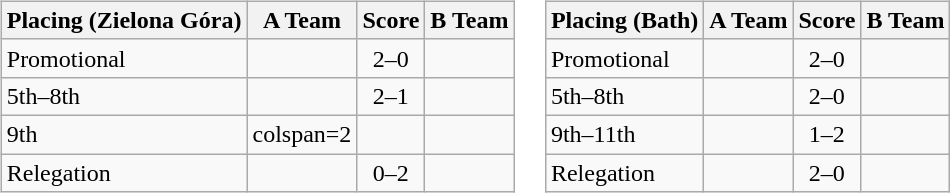<table>
<tr valign=top>
<td><br><table class=wikitable style="border:1px solid #AAAAAA;">
<tr>
<th>Placing (Zielona Góra)</th>
<th>A Team</th>
<th>Score</th>
<th>B Team</th>
</tr>
<tr>
<td>Promotional</td>
<td><strong></strong></td>
<td align="center">2–0</td>
<td></td>
</tr>
<tr>
<td>5th–8th</td>
<td><strong></strong></td>
<td align="center">2–1</td>
<td></td>
</tr>
<tr>
<td>9th</td>
<td>colspan=2 </td>
<td></td>
</tr>
<tr>
<td>Relegation</td>
<td><em></em></td>
<td align="center">0–2</td>
<td><strong></strong></td>
</tr>
</table>
</td>
<td><br><table class=wikitable style="border:1px solid #AAAAAA;">
<tr>
<th>Placing (Bath)</th>
<th>A Team</th>
<th>Score</th>
<th>B Team</th>
</tr>
<tr>
<td>Promotional</td>
<td><strong></strong></td>
<td align="center">2–0</td>
<td></td>
</tr>
<tr>
<td>5th–8th</td>
<td><strong></strong></td>
<td align="center">2–0</td>
<td></td>
</tr>
<tr>
<td>9th–11th</td>
<td></td>
<td align="center">1–2</td>
<td><strong></strong></td>
</tr>
<tr>
<td>Relegation</td>
<td><strong></strong></td>
<td align="center">2–0</td>
<td><em></em></td>
</tr>
</table>
</td>
</tr>
</table>
